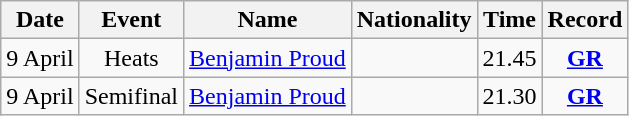<table class=wikitable style=text-align:center>
<tr>
<th>Date</th>
<th>Event</th>
<th>Name</th>
<th>Nationality</th>
<th>Time</th>
<th>Record</th>
</tr>
<tr>
<td>9 April</td>
<td>Heats</td>
<td align=left><a href='#'>Benjamin Proud</a></td>
<td align=left></td>
<td>21.45</td>
<td><strong> <a href='#'>GR</a></strong></td>
</tr>
<tr>
<td>9 April</td>
<td>Semifinal</td>
<td align=left><a href='#'>Benjamin Proud</a></td>
<td align=left></td>
<td>21.30</td>
<td><strong> <a href='#'>GR</a></strong></td>
</tr>
</table>
